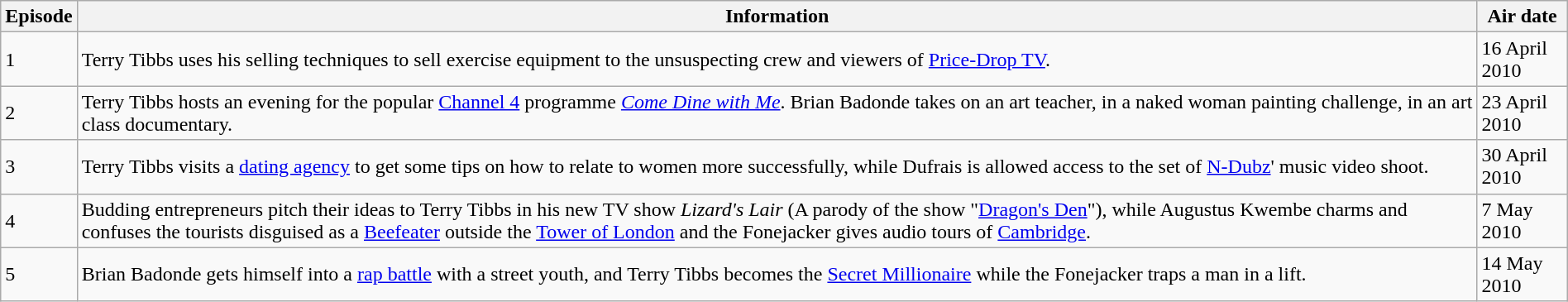<table class="wikitable"  style="width:100%; margin-right:0;">
<tr>
<th>Episode</th>
<th>Information</th>
<th>Air date</th>
</tr>
<tr>
<td>1</td>
<td>Terry Tibbs uses his selling techniques to sell exercise equipment to the unsuspecting crew and viewers of <a href='#'>Price-Drop TV</a>.</td>
<td>16 April 2010</td>
</tr>
<tr>
<td>2</td>
<td>Terry Tibbs hosts an evening for the popular <a href='#'>Channel 4</a> programme <em><a href='#'>Come Dine with Me</a></em>. Brian Badonde takes on an art teacher, in a naked woman painting challenge, in an art class documentary.</td>
<td>23 April 2010</td>
</tr>
<tr>
<td>3</td>
<td>Terry Tibbs visits a <a href='#'>dating agency</a> to get some tips on how to relate to women more successfully, while Dufrais is allowed access to the set of <a href='#'>N-Dubz</a>' music video shoot.</td>
<td>30 April 2010</td>
</tr>
<tr>
<td>4</td>
<td>Budding entrepreneurs pitch their ideas to Terry Tibbs in his new TV show <em>Lizard's Lair</em> (A parody of the show "<a href='#'>Dragon's Den</a>"), while Augustus Kwembe charms and confuses the tourists disguised as a <a href='#'>Beefeater</a> outside the <a href='#'>Tower of London</a> and the Fonejacker gives audio tours of <a href='#'>Cambridge</a>.</td>
<td>7 May 2010</td>
</tr>
<tr>
<td>5</td>
<td>Brian Badonde gets himself into a <a href='#'>rap battle</a> with a street youth, and Terry Tibbs becomes the <a href='#'>Secret Millionaire</a> while the Fonejacker traps a man in a lift.</td>
<td>14 May 2010</td>
</tr>
</table>
